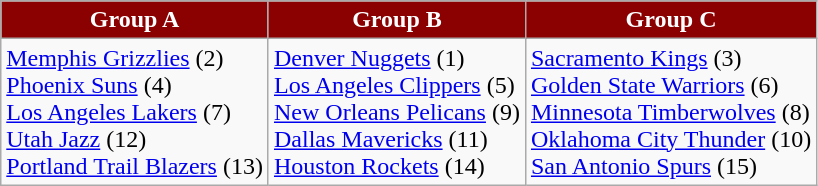<table class="wikitable">
<tr>
<th style="background:darkred; color:white;" scope="col">Group A</th>
<th style="background:darkred; color:white;" scope="col">Group B</th>
<th style="background:darkred; color:white;" scope="col">Group C</th>
</tr>
<tr>
<td><a href='#'>Memphis Grizzlies</a> (2)<br><a href='#'>Phoenix Suns</a> (4)<br><a href='#'>Los Angeles Lakers</a> (7)<br><a href='#'>Utah Jazz</a> (12)<br><a href='#'>Portland Trail Blazers</a> (13)</td>
<td><a href='#'>Denver Nuggets</a> (1)<br><a href='#'>Los Angeles Clippers</a> (5)<br><a href='#'>New Orleans Pelicans</a> (9)<br><a href='#'>Dallas Mavericks</a> (11)<br><a href='#'>Houston Rockets</a> (14)</td>
<td><a href='#'>Sacramento Kings</a> (3)<br><a href='#'>Golden State Warriors</a> (6)<br><a href='#'>Minnesota Timberwolves</a> (8)<br><a href='#'>Oklahoma City Thunder</a> (10)<br><a href='#'>San Antonio Spurs</a> (15)</td>
</tr>
</table>
